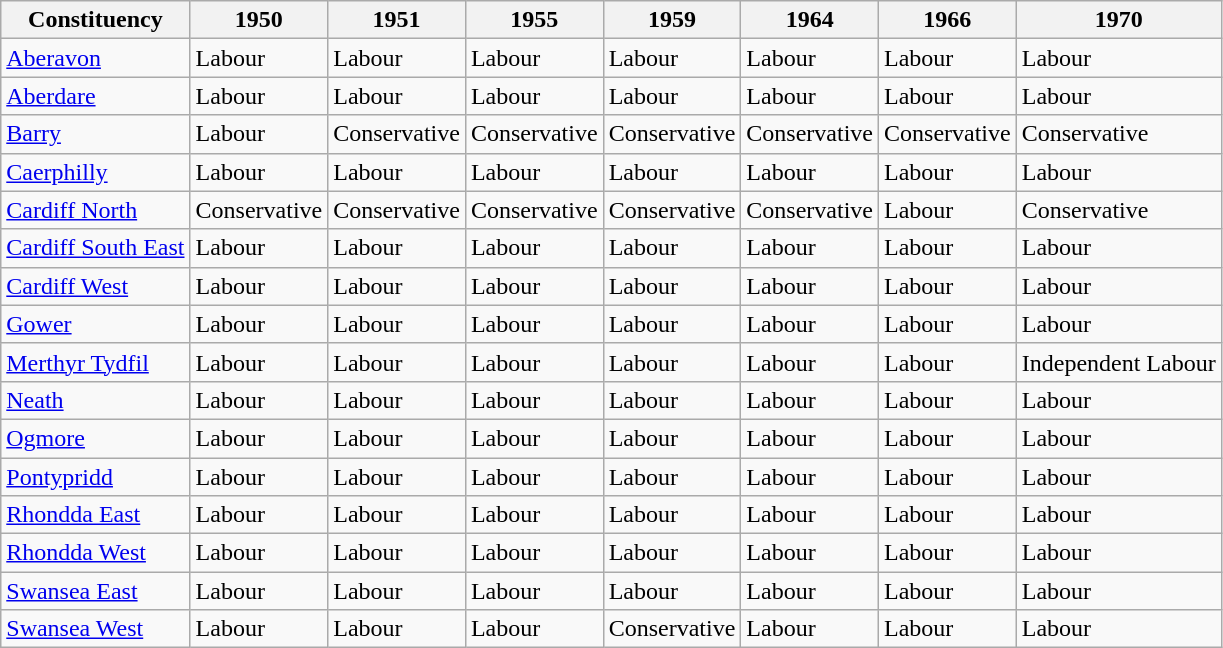<table class="wikitable">
<tr>
<th>Constituency</th>
<th>1950</th>
<th>1951</th>
<th>1955</th>
<th>1959</th>
<th>1964</th>
<th>1966</th>
<th>1970</th>
</tr>
<tr>
<td><a href='#'>Aberavon</a></td>
<td bgcolor=>Labour</td>
<td bgcolor=>Labour</td>
<td bgcolor=>Labour</td>
<td bgcolor=>Labour</td>
<td bgcolor=>Labour</td>
<td bgcolor=>Labour</td>
<td bgcolor=>Labour</td>
</tr>
<tr>
<td><a href='#'>Aberdare</a></td>
<td bgcolor=>Labour</td>
<td bgcolor=>Labour</td>
<td bgcolor=>Labour</td>
<td bgcolor=>Labour</td>
<td bgcolor=>Labour</td>
<td bgcolor=>Labour</td>
<td bgcolor=>Labour</td>
</tr>
<tr>
<td><a href='#'>Barry</a></td>
<td bgcolor=>Labour</td>
<td bgcolor=>Conservative</td>
<td bgcolor=>Conservative</td>
<td bgcolor=>Conservative</td>
<td bgcolor=>Conservative</td>
<td bgcolor=>Conservative</td>
<td bgcolor=>Conservative</td>
</tr>
<tr>
<td><a href='#'>Caerphilly</a></td>
<td bgcolor=>Labour</td>
<td bgcolor=>Labour</td>
<td bgcolor=>Labour</td>
<td bgcolor=>Labour</td>
<td bgcolor=>Labour</td>
<td bgcolor=>Labour</td>
<td bgcolor=>Labour</td>
</tr>
<tr>
<td><a href='#'>Cardiff North</a></td>
<td bgcolor=>Conservative</td>
<td bgcolor=>Conservative</td>
<td bgcolor=>Conservative</td>
<td bgcolor=>Conservative</td>
<td bgcolor=>Conservative</td>
<td bgcolor=>Labour</td>
<td bgcolor=>Conservative</td>
</tr>
<tr>
<td><a href='#'>Cardiff South East</a></td>
<td bgcolor=>Labour</td>
<td bgcolor=>Labour</td>
<td bgcolor=>Labour</td>
<td bgcolor=>Labour</td>
<td bgcolor=>Labour</td>
<td bgcolor=>Labour</td>
<td bgcolor=>Labour</td>
</tr>
<tr>
<td><a href='#'>Cardiff West</a></td>
<td bgcolor=>Labour</td>
<td bgcolor=>Labour</td>
<td bgcolor=>Labour</td>
<td bgcolor=>Labour</td>
<td bgcolor=>Labour</td>
<td bgcolor=>Labour</td>
<td bgcolor=>Labour</td>
</tr>
<tr>
<td><a href='#'>Gower</a></td>
<td bgcolor=>Labour</td>
<td bgcolor=>Labour</td>
<td bgcolor=>Labour</td>
<td bgcolor=>Labour</td>
<td bgcolor=>Labour</td>
<td bgcolor=>Labour</td>
<td bgcolor=>Labour</td>
</tr>
<tr>
<td><a href='#'>Merthyr Tydfil</a></td>
<td bgcolor=>Labour</td>
<td bgcolor=>Labour</td>
<td bgcolor=>Labour</td>
<td bgcolor=>Labour</td>
<td bgcolor=>Labour</td>
<td bgcolor=>Labour</td>
<td bgcolor=>Independent Labour</td>
</tr>
<tr>
<td><a href='#'>Neath</a></td>
<td bgcolor=>Labour</td>
<td bgcolor=>Labour</td>
<td bgcolor=>Labour</td>
<td bgcolor=>Labour</td>
<td bgcolor=>Labour</td>
<td bgcolor=>Labour</td>
<td bgcolor=>Labour</td>
</tr>
<tr>
<td><a href='#'>Ogmore</a></td>
<td bgcolor=>Labour</td>
<td bgcolor=>Labour</td>
<td bgcolor=>Labour</td>
<td bgcolor=>Labour</td>
<td bgcolor=>Labour</td>
<td bgcolor=>Labour</td>
<td bgcolor=>Labour</td>
</tr>
<tr>
<td><a href='#'>Pontypridd</a></td>
<td bgcolor=>Labour</td>
<td bgcolor=>Labour</td>
<td bgcolor=>Labour</td>
<td bgcolor=>Labour</td>
<td bgcolor=>Labour</td>
<td bgcolor=>Labour</td>
<td bgcolor=>Labour</td>
</tr>
<tr>
<td><a href='#'>Rhondda East</a></td>
<td bgcolor=>Labour</td>
<td bgcolor=>Labour</td>
<td bgcolor=>Labour</td>
<td bgcolor=>Labour</td>
<td bgcolor=>Labour</td>
<td bgcolor=>Labour</td>
<td bgcolor=>Labour</td>
</tr>
<tr>
<td><a href='#'>Rhondda West</a></td>
<td bgcolor=>Labour</td>
<td bgcolor=>Labour</td>
<td bgcolor=>Labour</td>
<td bgcolor=>Labour</td>
<td bgcolor=>Labour</td>
<td bgcolor=>Labour</td>
<td bgcolor=>Labour</td>
</tr>
<tr>
<td><a href='#'>Swansea East</a></td>
<td bgcolor=>Labour</td>
<td bgcolor=>Labour</td>
<td bgcolor=>Labour</td>
<td bgcolor=>Labour</td>
<td bgcolor=>Labour</td>
<td bgcolor=>Labour</td>
<td bgcolor=>Labour</td>
</tr>
<tr>
<td><a href='#'>Swansea West</a></td>
<td bgcolor=>Labour</td>
<td bgcolor=>Labour</td>
<td bgcolor=>Labour</td>
<td bgcolor=>Conservative</td>
<td bgcolor=>Labour</td>
<td bgcolor=>Labour</td>
<td bgcolor=>Labour</td>
</tr>
</table>
